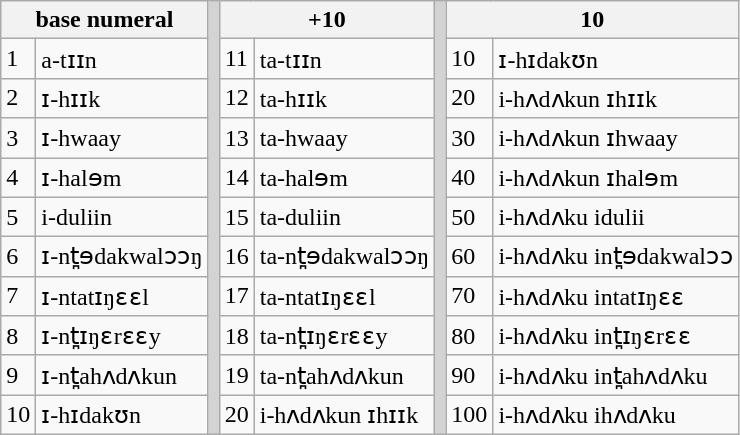<table class="wikitable">
<tr>
<th colspan="2">base numeral</th>
<td rowspan="11" style="background-color: lightgrey;"></td>
<th colspan="2">+10</th>
<td rowspan="11" style="background-color: lightgrey;"></td>
<th colspan="2">10</th>
</tr>
<tr>
<td>1</td>
<td>a-tɪɪn</td>
<td>11</td>
<td>ta-tɪɪn</td>
<td>10</td>
<td>ɪ-hɪdakʊn</td>
</tr>
<tr>
<td>2</td>
<td>ɪ-hɪɪk</td>
<td>12</td>
<td>ta-hɪɪk</td>
<td>20</td>
<td>i-hʌdʌkun ɪhɪɪk</td>
</tr>
<tr>
<td>3</td>
<td>ɪ-hwaay</td>
<td>13</td>
<td>ta-hwaay</td>
<td>30</td>
<td>i-hʌdʌkun ɪhwaay</td>
</tr>
<tr>
<td>4</td>
<td>ɪ-halɘm</td>
<td>14</td>
<td>ta-halɘm</td>
<td>40</td>
<td>i-hʌdʌkun ɪhalɘm</td>
</tr>
<tr>
<td>5</td>
<td>i-duliin</td>
<td>15</td>
<td>ta-duliin</td>
<td>50</td>
<td>i-hʌdʌku idulii</td>
</tr>
<tr>
<td>6</td>
<td>ɪ-nt̪ɘdakwalɔɔŋ</td>
<td>16</td>
<td>ta-nt̪ɘdakwalɔɔŋ</td>
<td>60</td>
<td>i-hʌdʌku int̪ɘdakwalɔɔ</td>
</tr>
<tr>
<td>7</td>
<td>ɪ-ntatɪŋɛɛl</td>
<td>17</td>
<td>ta-ntatɪŋɛɛl</td>
<td>70</td>
<td>i-hʌdʌku intatɪŋɛɛ</td>
</tr>
<tr>
<td>8</td>
<td>ɪ-nt̪ɪŋɛrɛɛy</td>
<td>18</td>
<td>ta-nt̪ɪŋɛrɛɛy</td>
<td>80</td>
<td>i-hʌdʌku int̪ɪŋɛrɛɛ</td>
</tr>
<tr>
<td>9</td>
<td>ɪ-nt̪ahʌdʌkun</td>
<td>19</td>
<td>ta-nt̪ahʌdʌkun</td>
<td>90</td>
<td>i-hʌdʌku int̪ahʌdʌku</td>
</tr>
<tr>
<td>10</td>
<td>ɪ-hɪdakʊn</td>
<td>20</td>
<td>i-hʌdʌkun ɪhɪɪk</td>
<td>100</td>
<td>i-hʌdʌku ihʌdʌku</td>
</tr>
</table>
